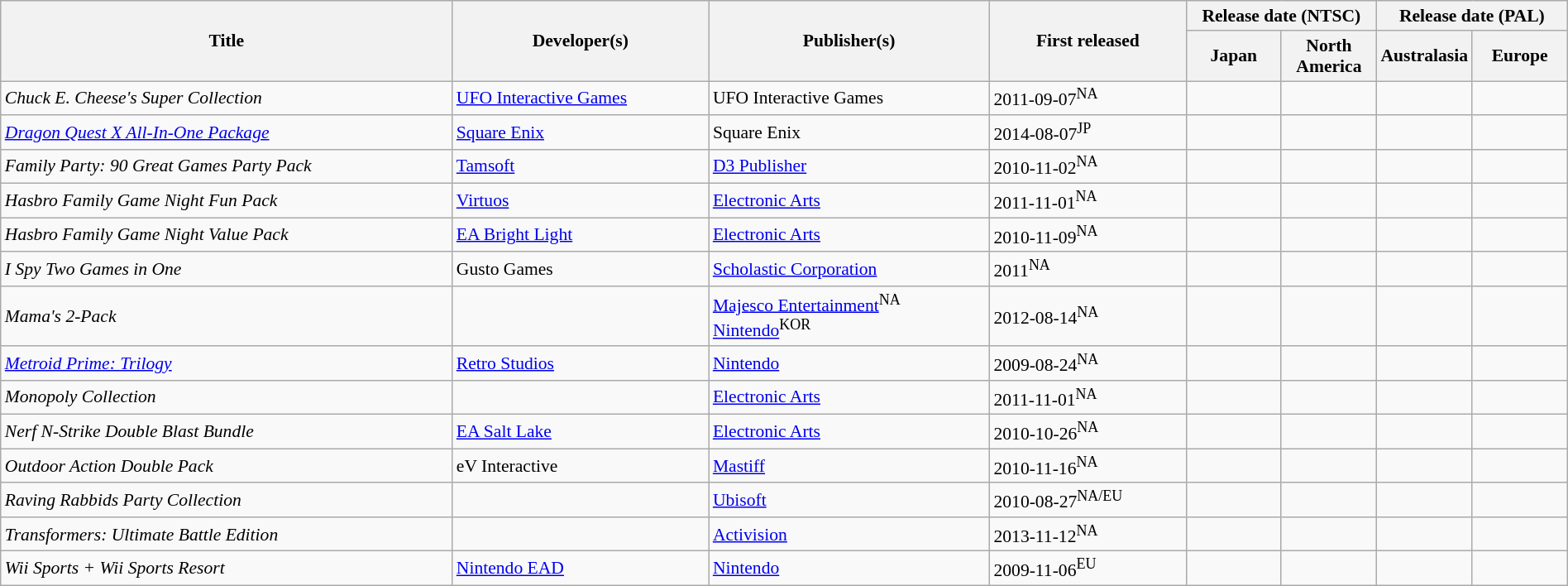<table class="wikitable sortable" style="width:100%; font-size:90%;" id="softwarelist">
<tr>
<th rowspan="2">Title</th>
<th rowspan="2">Developer(s)</th>
<th rowspan="2">Publisher(s)</th>
<th rowspan="2" style="white-space:nowrap;">First released</th>
<th colspan="2">Release date (NTSC)</th>
<th colspan="2">Release date (PAL)</th>
</tr>
<tr>
<th style="width:70px;">Japan</th>
<th style="width:70px;">North America</th>
<th style="width:70px;">Australasia</th>
<th style="width:70px;">Europe</th>
</tr>
<tr>
<td><em>Chuck E. Cheese's Super Collection</em></td>
<td><a href='#'>UFO Interactive Games</a></td>
<td>UFO Interactive Games</td>
<td>2011-09-07<sup>NA</sup></td>
<td></td>
<td></td>
<td></td>
<td></td>
</tr>
<tr>
<td><em><a href='#'>Dragon Quest X All-In-One Package</a></em></td>
<td><a href='#'>Square Enix</a></td>
<td>Square Enix</td>
<td>2014-08-07<sup>JP</sup></td>
<td></td>
<td></td>
<td></td>
<td></td>
</tr>
<tr>
<td><em>Family Party: 90 Great Games Party Pack</em></td>
<td><a href='#'>Tamsoft</a></td>
<td><a href='#'>D3 Publisher</a></td>
<td>2010-11-02<sup>NA</sup></td>
<td></td>
<td></td>
<td></td>
<td></td>
</tr>
<tr>
<td><em>Hasbro Family Game Night Fun Pack</em></td>
<td><a href='#'>Virtuos</a></td>
<td><a href='#'>Electronic Arts</a></td>
<td>2011-11-01<sup>NA</sup></td>
<td></td>
<td></td>
<td></td>
<td></td>
</tr>
<tr>
<td><em>Hasbro Family Game Night Value Pack</em></td>
<td><a href='#'>EA Bright Light</a></td>
<td><a href='#'>Electronic Arts</a></td>
<td>2010-11-09<sup>NA</sup></td>
<td></td>
<td></td>
<td></td>
<td></td>
</tr>
<tr>
<td><em>I Spy Two Games in One</em></td>
<td>Gusto Games</td>
<td><a href='#'>Scholastic Corporation</a></td>
<td>2011<sup>NA</sup></td>
<td></td>
<td></td>
<td></td>
<td></td>
</tr>
<tr>
<td><em>Mama's 2-Pack</em></td>
<td></td>
<td><a href='#'>Majesco Entertainment</a><sup>NA</sup><br><a href='#'>Nintendo</a><sup>KOR</sup></td>
<td>2012-08-14<sup>NA</sup></td>
<td></td>
<td></td>
<td></td>
<td></td>
</tr>
<tr>
<td><em><a href='#'>Metroid Prime: Trilogy</a></em></td>
<td><a href='#'>Retro Studios</a></td>
<td><a href='#'>Nintendo</a></td>
<td>2009-08-24<sup>NA</sup></td>
<td></td>
<td></td>
<td></td>
<td></td>
</tr>
<tr>
<td><em>Monopoly Collection</em></td>
<td></td>
<td><a href='#'>Electronic Arts</a></td>
<td>2011-11-01<sup>NA</sup></td>
<td></td>
<td></td>
<td></td>
<td></td>
</tr>
<tr>
<td><em>Nerf N-Strike Double Blast Bundle</em></td>
<td><a href='#'>EA Salt Lake</a></td>
<td><a href='#'>Electronic Arts</a></td>
<td>2010-10-26<sup>NA</sup></td>
<td></td>
<td></td>
<td></td>
<td></td>
</tr>
<tr>
<td><em>Outdoor Action Double Pack</em></td>
<td>eV Interactive</td>
<td><a href='#'>Mastiff</a></td>
<td>2010-11-16<sup>NA</sup></td>
<td></td>
<td></td>
<td></td>
<td></td>
</tr>
<tr>
<td><em>Raving Rabbids Party Collection</em></td>
<td></td>
<td><a href='#'>Ubisoft</a></td>
<td>2010-08-27<sup>NA/EU</sup></td>
<td></td>
<td></td>
<td></td>
<td></td>
</tr>
<tr>
<td><em>Transformers: Ultimate Battle Edition</em></td>
<td></td>
<td><a href='#'>Activision</a></td>
<td>2013-11-12<sup>NA</sup></td>
<td></td>
<td></td>
<td></td>
<td></td>
</tr>
<tr>
<td><em>Wii Sports + Wii Sports Resort</em></td>
<td><a href='#'>Nintendo EAD</a></td>
<td><a href='#'>Nintendo</a></td>
<td>2009-11-06<sup>EU</sup></td>
<td></td>
<td></td>
<td></td>
<td></td>
</tr>
</table>
